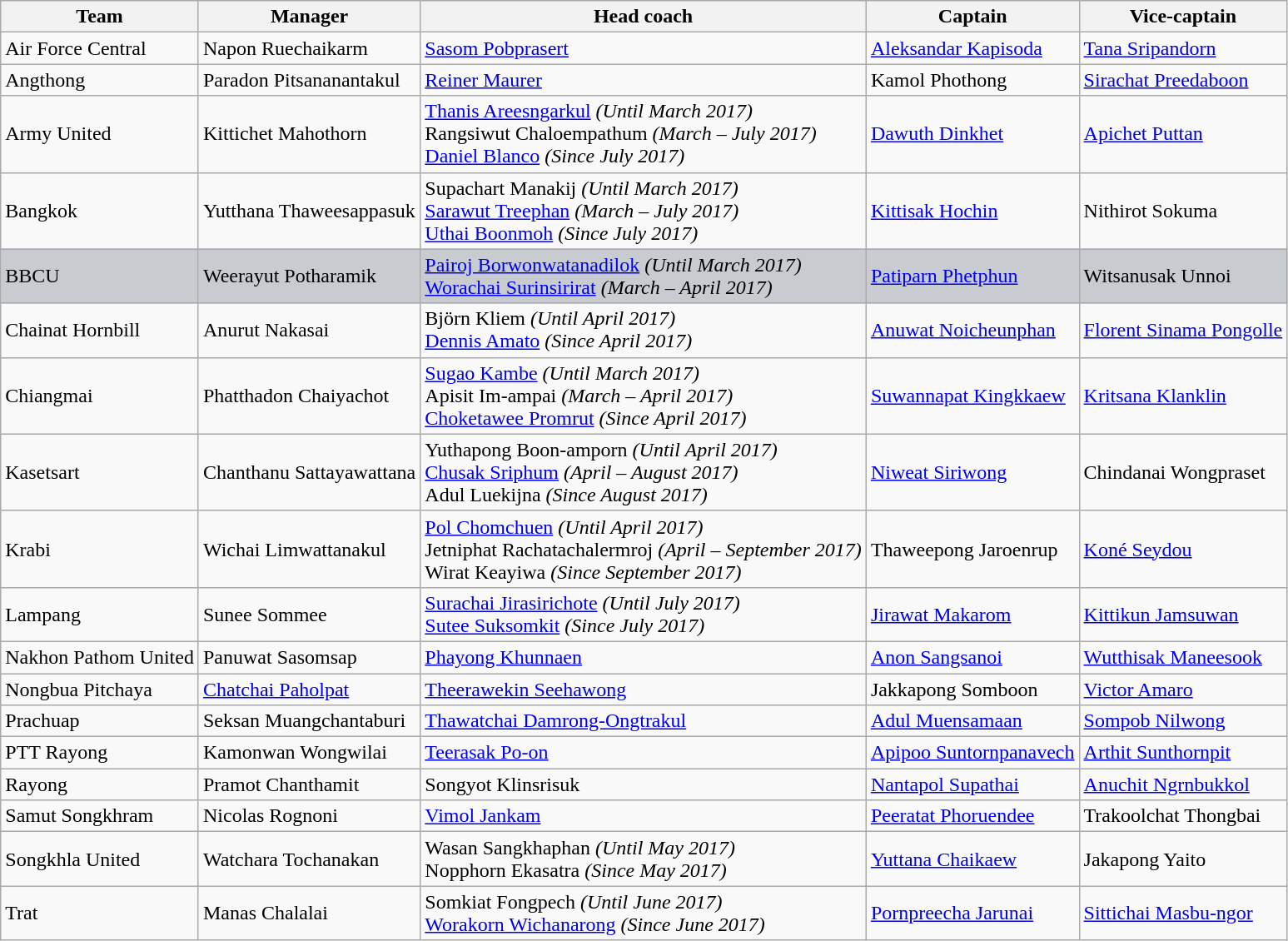<table class="wikitable sortable" style="text-align: left;">
<tr>
<th>Team</th>
<th>Manager</th>
<th>Head coach</th>
<th>Captain</th>
<th>Vice-captain</th>
</tr>
<tr>
<td>Air Force Central</td>
<td> Napon Ruechaikarm</td>
<td> <a href='#'>Sasom Pobprasert</a></td>
<td> <a href='#'>Aleksandar Kapisoda</a></td>
<td> <a href='#'>Tana Sripandorn</a></td>
</tr>
<tr>
<td>Angthong</td>
<td> Paradon Pitsananantakul</td>
<td> <a href='#'>Reiner Maurer</a></td>
<td> Kamol Phothong</td>
<td> <a href='#'>Sirachat Preedaboon</a></td>
</tr>
<tr>
<td>Army United</td>
<td> Kittichet Mahothorn</td>
<td> <a href='#'>Thanis Areesngarkul</a> <em>(Until March 2017)</em><br> Rangsiwut Chaloempathum <em>(March – July 2017)</em><br> <a href='#'>Daniel Blanco</a> <em>(Since July 2017)</em></td>
<td> <a href='#'>Dawuth Dinkhet</a></td>
<td> <a href='#'>Apichet Puttan</a></td>
</tr>
<tr>
<td>Bangkok</td>
<td> Yutthana Thaweesappasuk</td>
<td> Supachart Manakij <em>(Until March 2017)</em><br> <a href='#'>Sarawut Treephan</a> <em>(March – July 2017)</em><br> <a href='#'>Uthai Boonmoh</a> <em>(Since July 2017)</em></td>
<td> <a href='#'>Kittisak Hochin</a></td>
<td> Nithirot Sokuma</td>
</tr>
<tr bgcolor="#c8ccd1">
<td>BBCU</td>
<td> Weerayut Potharamik</td>
<td> <a href='#'>Pairoj Borwonwatanadilok</a> <em>(Until March 2017)</em><br> <a href='#'>Worachai Surinsirirat</a> <em>(March – April 2017)</em></td>
<td> <a href='#'>Patiparn Phetphun</a></td>
<td> Witsanusak Unnoi</td>
</tr>
<tr>
<td>Chainat Hornbill</td>
<td> Anurut Nakasai</td>
<td> Björn Kliem <em>(Until April 2017)</em><br> <a href='#'>Dennis Amato</a> <em>(Since April 2017)</em></td>
<td> <a href='#'>Anuwat Noicheunphan</a></td>
<td> <a href='#'>Florent Sinama Pongolle</a></td>
</tr>
<tr>
<td>Chiangmai</td>
<td> Phatthadon Chaiyachot</td>
<td> <a href='#'>Sugao Kambe</a> <em>(Until March 2017)</em><br> Apisit Im-ampai <em>(March – April 2017)</em><br> <a href='#'>Choketawee Promrut</a> <em>(Since April 2017)</em></td>
<td> <a href='#'>Suwannapat Kingkkaew</a></td>
<td> <a href='#'>Kritsana Klanklin</a></td>
</tr>
<tr>
<td>Kasetsart</td>
<td> Chanthanu Sattayawattana</td>
<td> Yuthapong Boon-amporn <em>(Until April 2017)</em><br> <a href='#'>Chusak Sriphum</a> <em>(April – August 2017)</em><br> Adul Luekijna <em>(Since August 2017)</em></td>
<td> <a href='#'>Niweat Siriwong</a></td>
<td> Chindanai Wongpraset</td>
</tr>
<tr>
<td>Krabi</td>
<td> Wichai Limwattanakul</td>
<td> <a href='#'>Pol Chomchuen</a> <em>(Until April 2017)</em><br> Jetniphat Rachatachalermroj <em>(April – September 2017)</em><br> Wirat Keayiwa <em>(Since September 2017)</em></td>
<td> Thaweepong Jaroenrup</td>
<td> <a href='#'>Koné Seydou</a></td>
</tr>
<tr>
<td>Lampang</td>
<td> Sunee Sommee</td>
<td> <a href='#'>Surachai Jirasirichote</a> <em>(Until July 2017)</em><br> <a href='#'>Sutee Suksomkit</a> <em>(Since July 2017)</em></td>
<td> <a href='#'>Jirawat Makarom</a></td>
<td> <a href='#'>Kittikun Jamsuwan</a></td>
</tr>
<tr>
<td>Nakhon Pathom United</td>
<td> Panuwat Sasomsap</td>
<td> <a href='#'>Phayong Khunnaen</a></td>
<td> <a href='#'>Anon Sangsanoi</a></td>
<td> <a href='#'>Wutthisak Maneesook</a></td>
</tr>
<tr>
<td>Nongbua Pitchaya</td>
<td> <a href='#'>Chatchai Paholpat</a></td>
<td> <a href='#'>Theerawekin Seehawong</a></td>
<td> Jakkapong Somboon</td>
<td> <a href='#'>Victor Amaro</a></td>
</tr>
<tr>
<td>Prachuap</td>
<td> Seksan Muangchantaburi</td>
<td> <a href='#'>Thawatchai Damrong-Ongtrakul</a></td>
<td> <a href='#'>Adul Muensamaan</a></td>
<td> <a href='#'>Sompob Nilwong</a></td>
</tr>
<tr>
<td>PTT Rayong</td>
<td> Kamonwan Wongwilai</td>
<td> <a href='#'>Teerasak Po-on</a></td>
<td> <a href='#'>Apipoo Suntornpanavech</a></td>
<td> <a href='#'>Arthit Sunthornpit</a></td>
</tr>
<tr>
<td>Rayong</td>
<td> Pramot Chanthamit</td>
<td> Songyot Klinsrisuk</td>
<td> <a href='#'>Nantapol Supathai</a></td>
<td> <a href='#'>Anuchit Ngrnbukkol</a></td>
</tr>
<tr>
<td>Samut Songkhram</td>
<td> Nicolas Rognoni</td>
<td> <a href='#'>Vimol Jankam</a></td>
<td> <a href='#'>Peeratat Phoruendee</a></td>
<td> Trakoolchat Thongbai</td>
</tr>
<tr>
<td>Songkhla United</td>
<td> Watchara Tochanakan</td>
<td> Wasan Sangkhaphan <em>(Until May 2017)</em><br> Nopphorn Ekasatra <em>(Since May 2017)</em></td>
<td> <a href='#'>Yuttana Chaikaew</a></td>
<td> Jakapong Yaito</td>
</tr>
<tr>
<td>Trat</td>
<td> Manas Chalalai</td>
<td> Somkiat Fongpech <em>(Until June 2017)</em><br> <a href='#'>Worakorn Wichanarong</a> <em>(Since June 2017)</em></td>
<td> <a href='#'>Pornpreecha Jarunai</a></td>
<td> <a href='#'>Sittichai Masbu-ngor</a></td>
</tr>
</table>
